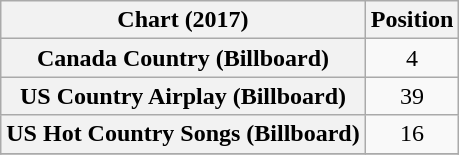<table class="wikitable sortable plainrowheaders" style="text-align:center">
<tr>
<th scope="col">Chart (2017)</th>
<th scope="col">Position</th>
</tr>
<tr>
<th scope="row">Canada Country (Billboard)</th>
<td>4</td>
</tr>
<tr>
<th scope="row">US Country Airplay (Billboard)</th>
<td>39</td>
</tr>
<tr>
<th scope="row">US Hot Country Songs (Billboard)</th>
<td>16</td>
</tr>
<tr>
</tr>
</table>
